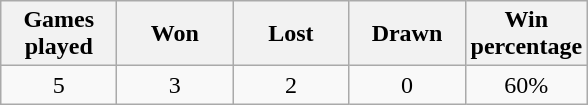<table class="wikitable" style="text-align:center">
<tr>
<th width="70">Games played</th>
<th width="70">Won</th>
<th width="70">Lost</th>
<th width="70">Drawn</th>
<th width="70">Win percentage</th>
</tr>
<tr>
<td>5</td>
<td>3</td>
<td>2</td>
<td>0</td>
<td>60%</td>
</tr>
</table>
